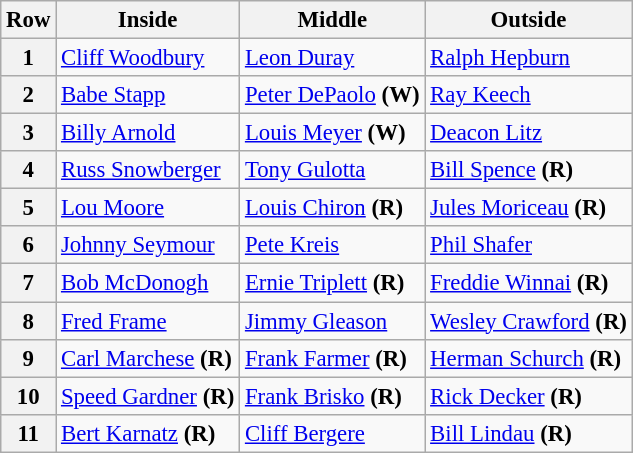<table class="wikitable" style="font-size: 95%;">
<tr>
<th>Row</th>
<th>Inside</th>
<th>Middle</th>
<th>Outside</th>
</tr>
<tr>
<th>1</th>
<td> <a href='#'>Cliff Woodbury</a></td>
<td> <a href='#'>Leon Duray</a></td>
<td> <a href='#'>Ralph Hepburn</a></td>
</tr>
<tr>
<th>2</th>
<td> <a href='#'>Babe Stapp</a></td>
<td> <a href='#'>Peter DePaolo</a> <strong>(W)</strong></td>
<td> <a href='#'>Ray Keech</a></td>
</tr>
<tr>
<th>3</th>
<td> <a href='#'>Billy Arnold</a></td>
<td> <a href='#'>Louis Meyer</a> <strong>(W)</strong></td>
<td> <a href='#'>Deacon Litz</a></td>
</tr>
<tr>
<th>4</th>
<td> <a href='#'>Russ Snowberger</a></td>
<td> <a href='#'>Tony Gulotta</a></td>
<td> <a href='#'>Bill Spence</a> <strong>(R)</strong></td>
</tr>
<tr>
<th>5</th>
<td> <a href='#'>Lou Moore</a></td>
<td> <a href='#'>Louis Chiron</a> <strong>(R)</strong></td>
<td> <a href='#'>Jules Moriceau</a> <strong>(R)</strong></td>
</tr>
<tr>
<th>6</th>
<td> <a href='#'>Johnny Seymour</a></td>
<td> <a href='#'>Pete Kreis</a></td>
<td> <a href='#'>Phil Shafer</a></td>
</tr>
<tr>
<th>7</th>
<td> <a href='#'>Bob McDonogh</a></td>
<td> <a href='#'>Ernie Triplett</a> <strong>(R)</strong></td>
<td> <a href='#'>Freddie Winnai</a> <strong>(R)</strong></td>
</tr>
<tr>
<th>8</th>
<td> <a href='#'>Fred Frame</a></td>
<td> <a href='#'>Jimmy Gleason</a></td>
<td> <a href='#'>Wesley Crawford</a> <strong>(R)</strong></td>
</tr>
<tr>
<th>9</th>
<td> <a href='#'>Carl Marchese</a> <strong>(R)</strong></td>
<td> <a href='#'>Frank Farmer</a> <strong>(R)</strong></td>
<td> <a href='#'>Herman Schurch</a> <strong>(R)</strong></td>
</tr>
<tr>
<th>10</th>
<td> <a href='#'>Speed Gardner</a> <strong>(R)</strong></td>
<td> <a href='#'>Frank Brisko</a> <strong>(R)</strong></td>
<td> <a href='#'>Rick Decker</a> <strong>(R)</strong></td>
</tr>
<tr>
<th>11</th>
<td> <a href='#'>Bert Karnatz</a> <strong>(R)</strong></td>
<td> <a href='#'>Cliff Bergere</a></td>
<td> <a href='#'>Bill Lindau</a> <strong>(R)</strong></td>
</tr>
</table>
